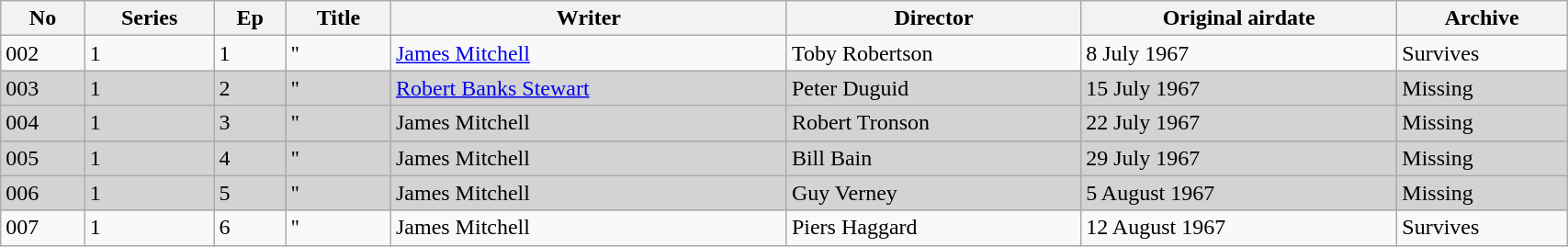<table class="wikitable sortable" style="width:90%;">
<tr>
<th scope="col">No</th>
<th scope="col">Series</th>
<th scope="col">Ep</th>
<th scope="col">Title</th>
<th scope="col">Writer</th>
<th scope="col">Director</th>
<th scope="col">Original airdate</th>
<th scope="col">Archive</th>
</tr>
<tr>
<td>002</td>
<td>1</td>
<td>1</td>
<td>''</td>
<td><a href='#'>James Mitchell</a></td>
<td>Toby Robertson</td>
<td>8 July 1967</td>
<td>Survives</td>
</tr>
<tr style="background:lightgrey;">
<td>003</td>
<td>1</td>
<td>2</td>
<td>''</td>
<td><a href='#'>Robert Banks Stewart</a></td>
<td>Peter Duguid</td>
<td>15 July 1967</td>
<td>Missing</td>
</tr>
<tr style="background:lightgrey;">
<td>004</td>
<td>1</td>
<td>3</td>
<td>''</td>
<td>James Mitchell</td>
<td>Robert Tronson</td>
<td>22 July 1967</td>
<td>Missing</td>
</tr>
<tr style="background:lightgrey;">
<td>005</td>
<td>1</td>
<td>4</td>
<td>''</td>
<td>James Mitchell</td>
<td>Bill Bain</td>
<td>29 July 1967</td>
<td>Missing</td>
</tr>
<tr style="background:lightgrey;">
<td>006</td>
<td>1</td>
<td>5</td>
<td>''</td>
<td>James Mitchell</td>
<td>Guy Verney</td>
<td>5 August 1967</td>
<td>Missing</td>
</tr>
<tr>
<td>007</td>
<td>1</td>
<td>6</td>
<td>''</td>
<td>James Mitchell</td>
<td>Piers Haggard</td>
<td>12 August 1967</td>
<td>Survives</td>
</tr>
</table>
